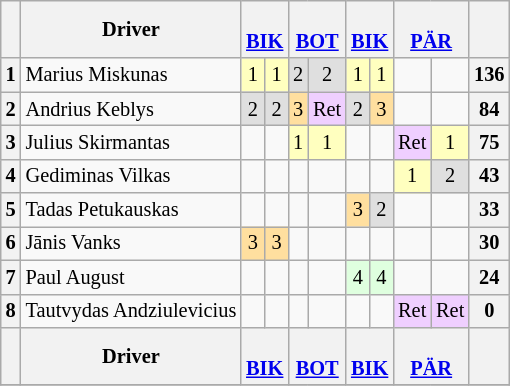<table align=left| class="wikitable" style="font-size: 85%; text-align: center">
<tr valign="top">
<th valign=middle></th>
<th valign=middle>Driver</th>
<th colspan=2><br><a href='#'>BIK</a></th>
<th colspan=2><br><a href='#'>BOT</a></th>
<th colspan=2><br><a href='#'>BIK</a></th>
<th colspan=2><br><a href='#'>PÄR</a></th>
<th valign=middle>  </th>
</tr>
<tr>
<th>1</th>
<td align=left> Marius Miskunas</td>
<td style="background:#ffffbf;">1</td>
<td style="background:#ffffbf;">1</td>
<td style="background:#dfdfdf;">2</td>
<td style="background:#dfdfdf;">2</td>
<td style="background:#ffffbf;">1</td>
<td style="background:#ffffbf;">1</td>
<td></td>
<td></td>
<th>136</th>
</tr>
<tr>
<th>2</th>
<td align=left> Andrius Keblys</td>
<td style="background:#dfdfdf;">2</td>
<td style="background:#dfdfdf;">2</td>
<td style="background:#ffdf9f;">3</td>
<td style="background:#efcfff;">Ret</td>
<td style="background:#dfdfdf;">2</td>
<td style="background:#ffdf9f;">3</td>
<td></td>
<td></td>
<th>84</th>
</tr>
<tr>
<th>3</th>
<td align=left> Julius Skirmantas</td>
<td></td>
<td></td>
<td style="background:#ffffbf;">1</td>
<td style="background:#ffffbf;">1</td>
<td></td>
<td></td>
<td style="background:#efcfff;">Ret</td>
<td style="background:#ffffbf;">1</td>
<th>75</th>
</tr>
<tr>
<th>4</th>
<td align=left> Gediminas Vilkas</td>
<td></td>
<td></td>
<td></td>
<td></td>
<td></td>
<td></td>
<td style="background:#ffffbf;">1</td>
<td style="background:#dfdfdf;">2</td>
<th>43</th>
</tr>
<tr>
<th>5</th>
<td align=left> Tadas Petukauskas</td>
<td></td>
<td></td>
<td></td>
<td></td>
<td style="background:#ffdf9f;">3</td>
<td style="background:#dfdfdf;">2</td>
<td></td>
<td></td>
<th>33</th>
</tr>
<tr>
<th>6</th>
<td align=left> Jānis Vanks</td>
<td style="background:#ffdf9f;">3</td>
<td style="background:#ffdf9f;">3</td>
<td></td>
<td></td>
<td></td>
<td></td>
<td></td>
<td></td>
<th>30</th>
</tr>
<tr>
<th>7</th>
<td align=left> Paul August</td>
<td></td>
<td></td>
<td></td>
<td></td>
<td style="background:#dfffdf;">4</td>
<td style="background:#dfffdf;">4</td>
<td></td>
<td></td>
<th>24</th>
</tr>
<tr>
<th>8</th>
<td align=left> Tautvydas Andziulevicius</td>
<td></td>
<td></td>
<td></td>
<td></td>
<td></td>
<td></td>
<td style="background:#efcfff;">Ret</td>
<td style="background:#efcfff;">Ret</td>
<th>0</th>
</tr>
<tr>
<th valign=middle></th>
<th valign=middle>Driver</th>
<th colspan=2><br><a href='#'>BIK</a></th>
<th colspan=2><br><a href='#'>BOT</a></th>
<th colspan=2><br><a href='#'>BIK</a></th>
<th colspan=2><br><a href='#'>PÄR</a></th>
<th valign=middle>  </th>
</tr>
<tr>
</tr>
</table>
